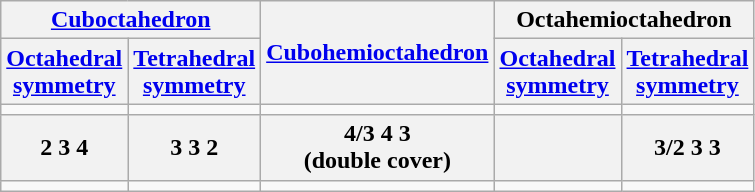<table class="wikitable" width="500">
<tr align=center>
<th colspan=2><a href='#'>Cuboctahedron</a></th>
<th rowspan=2><a href='#'>Cubohemioctahedron</a></th>
<th colspan=2>Octahemioctahedron</th>
</tr>
<tr align=center>
<th><a href='#'>Octahedral symmetry</a></th>
<th><a href='#'>Tetrahedral symmetry</a></th>
<th><a href='#'>Octahedral symmetry</a></th>
<th><a href='#'>Tetrahedral symmetry</a></th>
</tr>
<tr align=center valign=top>
<td></td>
<td></td>
<td></td>
<td></td>
<td></td>
</tr>
<tr align=center>
<th>2  3 4</th>
<th>3 3  2</th>
<th>4/3 4  3<br>(double cover)</th>
<th></th>
<th>3/2 3  3</th>
</tr>
<tr align=center>
<td></td>
<td></td>
<td></td>
<td></td>
<td></td>
</tr>
</table>
